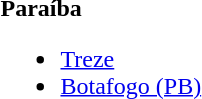<table>
<tr>
<td><strong>Paraíba</strong><br><ul><li><a href='#'>Treze</a></li><li><a href='#'>Botafogo (PB)</a></li></ul></td>
</tr>
</table>
